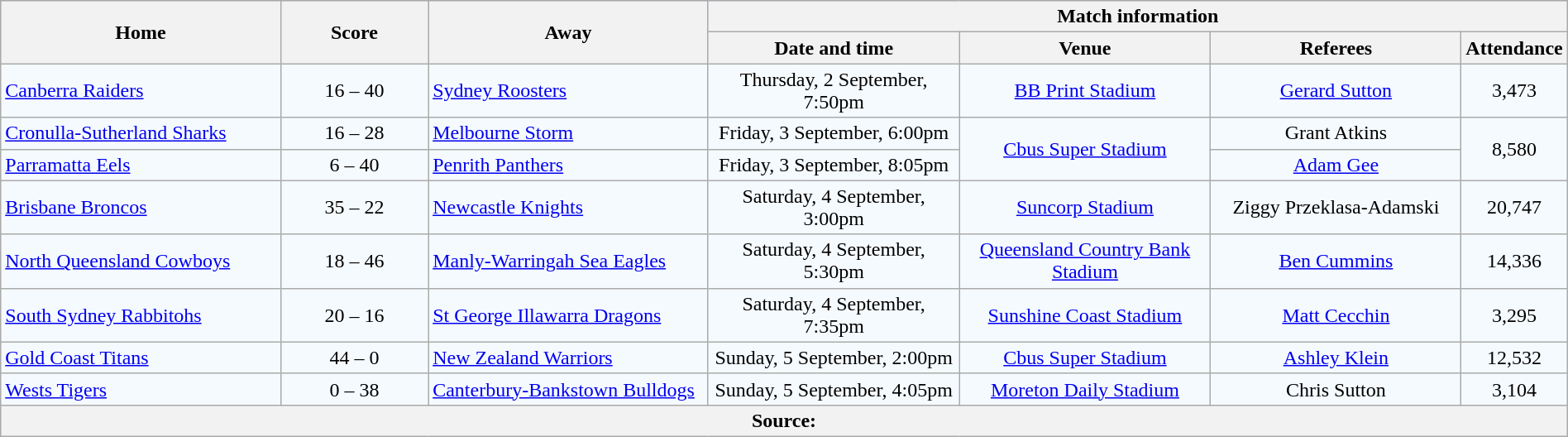<table class="wikitable" style="border-collapse:collapse; text-align:center; width:100%;">
<tr style="background:#c1d8ff;">
<th rowspan="2" style="width:19%;">Home</th>
<th rowspan="2" style="width:10%;">Score</th>
<th rowspan="2" style="width:19%;">Away</th>
<th colspan="6">Match information</th>
</tr>
<tr style="background:#efefef;">
<th width="17%">Date and time</th>
<th width="17%">Venue</th>
<th width="17%">Referees</th>
<th width="5%">Attendance</th>
</tr>
<tr style="text-align:center; background:#f5faff;">
<td align="left"> <a href='#'>Canberra Raiders</a></td>
<td>16 – 40</td>
<td align="left"> <a href='#'>Sydney Roosters</a></td>
<td>Thursday, 2 September, 7:50pm</td>
<td><a href='#'>BB Print Stadium</a></td>
<td><a href='#'>Gerard Sutton</a></td>
<td>3,473</td>
</tr>
<tr style="text-align:center; background:#f5faff;">
<td align="left"> <a href='#'>Cronulla-Sutherland Sharks</a></td>
<td>16 – 28</td>
<td align="left"> <a href='#'>Melbourne Storm</a></td>
<td>Friday, 3 September, 6:00pm</td>
<td rowspan="2"><a href='#'>Cbus Super Stadium</a></td>
<td>Grant Atkins</td>
<td rowspan="2">8,580</td>
</tr>
<tr style="text-align:center; background:#f5faff;">
<td align="left"> <a href='#'>Parramatta Eels</a></td>
<td>6 – 40</td>
<td align="left"> <a href='#'>Penrith Panthers</a></td>
<td>Friday, 3 September, 8:05pm</td>
<td><a href='#'>Adam Gee</a></td>
</tr>
<tr style="text-align:center; background:#f5faff;">
<td align="left"> <a href='#'>Brisbane Broncos</a></td>
<td>35 – 22</td>
<td align="left"> <a href='#'>Newcastle Knights</a></td>
<td>Saturday, 4 September, 3:00pm</td>
<td><a href='#'>Suncorp Stadium</a></td>
<td>Ziggy Przeklasa-Adamski</td>
<td>20,747</td>
</tr>
<tr style="text-align:center; background:#f5faff;">
<td align="left"> <a href='#'>North Queensland Cowboys</a></td>
<td>18 – 46</td>
<td align="left"> <a href='#'>Manly-Warringah Sea Eagles</a></td>
<td>Saturday, 4 September, 5:30pm</td>
<td><a href='#'>Queensland Country Bank Stadium</a></td>
<td><a href='#'>Ben Cummins</a></td>
<td>14,336</td>
</tr>
<tr style="text-align:center; background:#f5faff;">
<td align="left"> <a href='#'>South Sydney Rabbitohs</a></td>
<td>20 – 16</td>
<td align="left"> <a href='#'>St George Illawarra Dragons</a></td>
<td>Saturday, 4 September, 7:35pm</td>
<td><a href='#'>Sunshine Coast Stadium</a></td>
<td><a href='#'>Matt Cecchin</a></td>
<td>3,295</td>
</tr>
<tr style="text-align:center; background:#f5faff;">
<td align="left"> <a href='#'>Gold Coast Titans</a></td>
<td>44 – 0</td>
<td align="left"> <a href='#'>New Zealand Warriors</a></td>
<td>Sunday, 5 September, 2:00pm</td>
<td><a href='#'>Cbus Super Stadium</a></td>
<td><a href='#'>Ashley Klein</a></td>
<td>12,532</td>
</tr>
<tr style="text-align:center; background:#f5faff;">
<td align="left"> <a href='#'>Wests Tigers</a></td>
<td>0 – 38</td>
<td align="left"> <a href='#'>Canterbury-Bankstown Bulldogs</a></td>
<td>Sunday, 5 September, 4:05pm</td>
<td><a href='#'>Moreton Daily Stadium</a></td>
<td>Chris Sutton</td>
<td>3,104</td>
</tr>
<tr>
<th colspan="7">Source:</th>
</tr>
</table>
